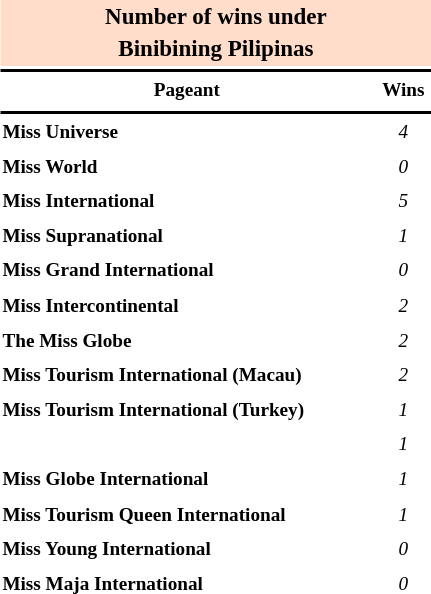<table class="toccolours" style="width: 20em; float:right; margin-left:1em; font-size:80%; line-height:1.5em; width:23%;">
<tr>
<th colspan="2" align="center" style="background:#FFDDCA;"><big>Number of wins under<br>Binibining Pilipinas</big></th>
</tr>
<tr>
<td colspan="2" style="background:black"></td>
</tr>
<tr>
<th scope="col">Pageant</th>
<th scope="col">Wins</th>
</tr>
<tr>
<td colspan="2" style="background:black"></td>
</tr>
<tr>
<td align="left"><strong>Miss Universe</strong></td>
<td align="center"><em>4</em></td>
</tr>
<tr>
<td align="left"><strong>Miss World</strong></td>
<td align="center"><em>0</em></td>
</tr>
<tr>
<td align="left"><strong>Miss International</strong></td>
<td align="center"><em>5</em></td>
</tr>
<tr>
<td align="left"><strong>Miss Supranational</strong></td>
<td align="center"><em>1</em></td>
</tr>
<tr>
<td align="left"><strong>Miss Grand International</strong></td>
<td align="center"><em>0</em></td>
</tr>
<tr>
<td align="left"><strong>Miss Intercontinental</strong></td>
<td align="center"><em>2</em></td>
</tr>
<tr>
<td align="left"><strong>The Miss Globe</strong></td>
<td align="center"><em>2</em></td>
</tr>
<tr>
<td align="left"><strong>Miss Tourism International (Macau)</strong></td>
<td align="center"><em>2</em></td>
</tr>
<tr>
<td align="left"><strong>Miss Tourism International (Turkey)</strong></td>
<td align="center"><em>1</em></td>
</tr>
<tr>
<td align="left"><strong></strong></td>
<td align="center"><em>1</em></td>
</tr>
<tr>
<td align="left"><strong>Miss Globe International</strong></td>
<td align="center"><em>1</em></td>
</tr>
<tr>
<td align="left"><strong>Miss Tourism Queen International</strong></td>
<td align="center"><em>1</em></td>
</tr>
<tr>
<td align="left"><strong>Miss Young International</strong></td>
<td align="center"><em>0</em></td>
</tr>
<tr>
<td align="left"><strong>Miss Maja International</strong></td>
<td align="center"><em>0</em></td>
</tr>
<tr>
</tr>
</table>
